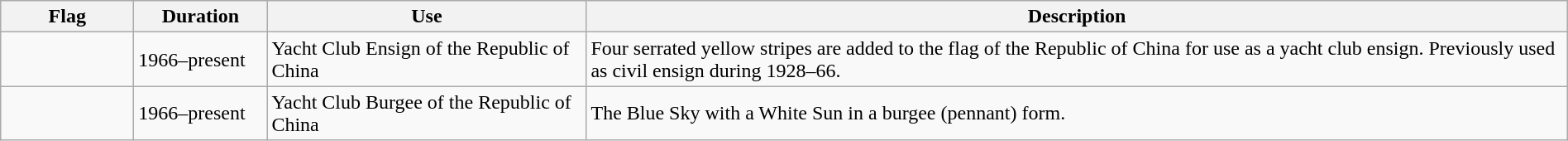<table class="wikitable" width="100%">
<tr>
<th style="width:100px;">Flag</th>
<th style="width:100px;">Duration</th>
<th style="width:250px;">Use</th>
<th style="min-width:250px">Description</th>
</tr>
<tr>
<td></td>
<td>1966–present</td>
<td>Yacht Club Ensign of the Republic of China</td>
<td>Four serrated yellow stripes are added to the flag of the Republic of China for use as a yacht club ensign. Previously used as civil ensign during 1928–66.</td>
</tr>
<tr>
<td></td>
<td>1966–present</td>
<td>Yacht Club Burgee of the Republic of China</td>
<td>The Blue Sky with a White Sun in a burgee (pennant) form.</td>
</tr>
</table>
